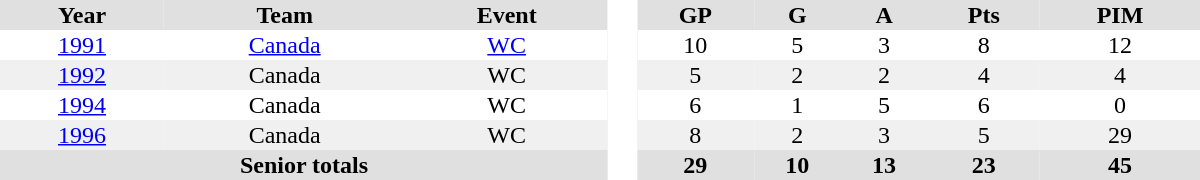<table border="0" cellpadding="1" cellspacing="0" style="text-align:center; width:50em">
<tr ALIGN="center" bgcolor="#e0e0e0">
<th>Year</th>
<th>Team</th>
<th>Event</th>
<th rowspan="99" bgcolor="#ffffff"> </th>
<th>GP</th>
<th>G</th>
<th>A</th>
<th>Pts</th>
<th>PIM</th>
</tr>
<tr>
<td><a href='#'>1991</a></td>
<td><a href='#'>Canada</a></td>
<td><a href='#'>WC</a></td>
<td>10</td>
<td>5</td>
<td>3</td>
<td>8</td>
<td>12</td>
</tr>
<tr bgcolor="#f0f0f0">
<td><a href='#'>1992</a></td>
<td>Canada</td>
<td>WC</td>
<td>5</td>
<td>2</td>
<td>2</td>
<td>4</td>
<td>4</td>
</tr>
<tr>
<td><a href='#'>1994</a></td>
<td>Canada</td>
<td>WC</td>
<td>6</td>
<td>1</td>
<td>5</td>
<td>6</td>
<td>0</td>
</tr>
<tr bgcolor="#f0f0f0">
<td><a href='#'>1996</a></td>
<td>Canada</td>
<td>WC</td>
<td>8</td>
<td>2</td>
<td>3</td>
<td>5</td>
<td>29</td>
</tr>
<tr bgcolor="#e0e0e0">
<th colspan=3>Senior totals</th>
<th>29</th>
<th>10</th>
<th>13</th>
<th>23</th>
<th>45</th>
</tr>
</table>
